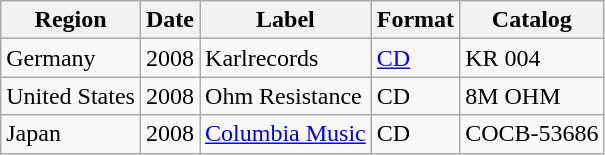<table class="wikitable">
<tr>
<th>Region</th>
<th>Date</th>
<th>Label</th>
<th>Format</th>
<th>Catalog</th>
</tr>
<tr>
<td>Germany</td>
<td>2008</td>
<td>Karlrecords</td>
<td><a href='#'>CD</a></td>
<td>KR 004</td>
</tr>
<tr>
<td>United States</td>
<td>2008</td>
<td>Ohm Resistance</td>
<td>CD</td>
<td>8M OHM</td>
</tr>
<tr>
<td>Japan</td>
<td>2008</td>
<td><a href='#'>Columbia Music</a></td>
<td>CD</td>
<td>COCB-53686</td>
</tr>
</table>
